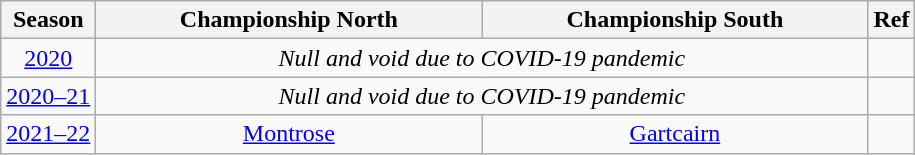<table class="wikitable" style="text-align: center;">
<tr>
<th>Season</th>
<th scope="col" style="width: 250px;">Championship North</th>
<th scope="col" style="width: 250px;">Championship South</th>
<th>Ref</th>
</tr>
<tr>
<td><a href='#'>2020</a></td>
<td colspan=2><em>Null and void due to COVID-19 pandemic</em></td>
<td></td>
</tr>
<tr>
<td><a href='#'>2020–21</a></td>
<td colspan=2><em>Null and void due to COVID-19 pandemic</em></td>
<td></td>
</tr>
<tr>
<td><a href='#'>2021–22</a></td>
<td><a href='#'>Montrose</a></td>
<td><a href='#'>Gartcairn</a></td>
<td></td>
</tr>
</table>
